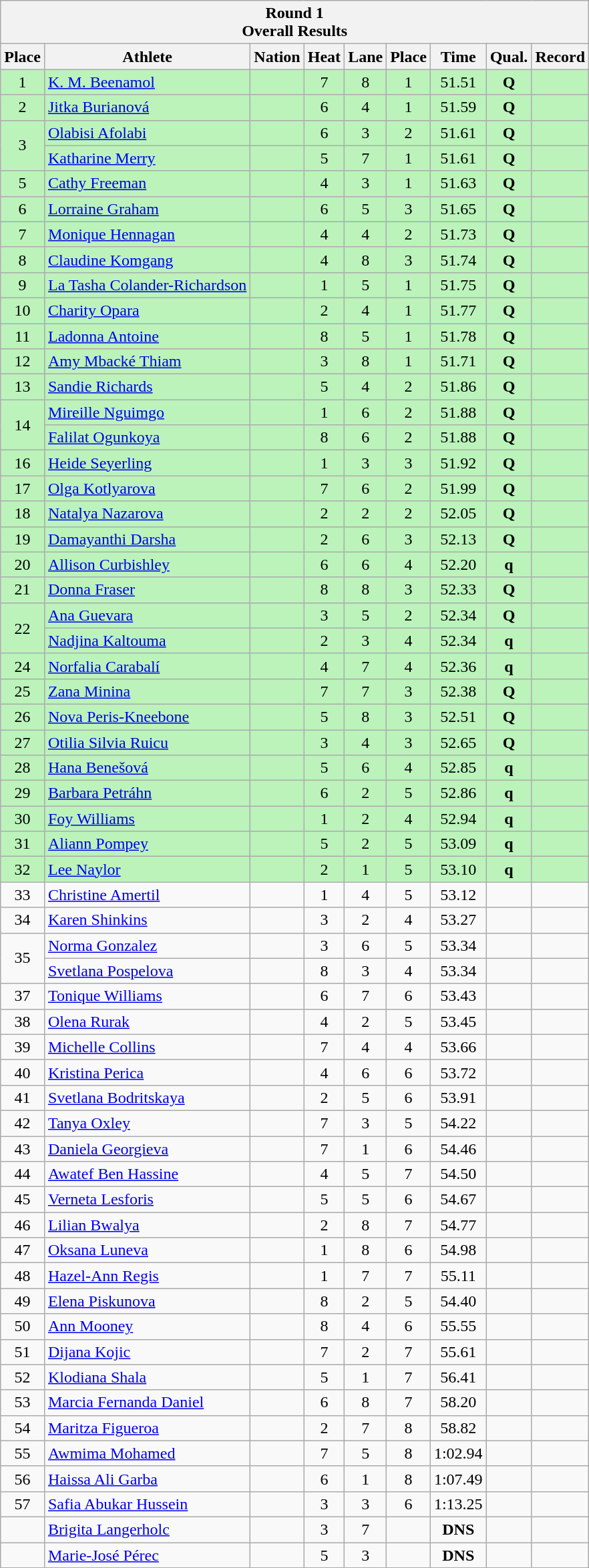<table class="wikitable sortable">
<tr>
<th colspan=9>Round 1 <br> Overall Results</th>
</tr>
<tr>
<th>Place</th>
<th>Athlete</th>
<th>Nation</th>
<th>Heat</th>
<th>Lane</th>
<th>Place</th>
<th>Time</th>
<th>Qual.</th>
<th>Record</th>
</tr>
<tr bgcolor = "bbf3bb">
<td align="center">1</td>
<td align="left"><a href='#'>K. M. Beenamol</a></td>
<td align="left"></td>
<td align="center">7</td>
<td align="center">8</td>
<td align="center">1</td>
<td align="center">51.51</td>
<td align="center"><strong>Q</strong></td>
<td align="center"></td>
</tr>
<tr bgcolor = "bbf3bb">
<td align="center">2</td>
<td align="left"><a href='#'>Jitka Burianová</a></td>
<td align="left"></td>
<td align="center">6</td>
<td align="center">4</td>
<td align="center">1</td>
<td align="center">51.59</td>
<td align="center"><strong>Q</strong></td>
<td align="center"></td>
</tr>
<tr bgcolor = "bbf3bb">
<td rowspan=2 align="center">3</td>
<td align="left"><a href='#'>Olabisi Afolabi</a></td>
<td align="left"></td>
<td align="center">6</td>
<td align="center">3</td>
<td align="center">2</td>
<td align="center">51.61</td>
<td align="center"><strong>Q</strong></td>
<td align="center"></td>
</tr>
<tr bgcolor = "bbf3bb">
<td align="left"><a href='#'>Katharine Merry</a></td>
<td align="left"></td>
<td align="center">5</td>
<td align="center">7</td>
<td align="center">1</td>
<td align="center">51.61</td>
<td align="center"><strong>Q</strong></td>
<td align="center"></td>
</tr>
<tr bgcolor = "bbf3bb">
<td align="center">5</td>
<td align="left"><a href='#'>Cathy Freeman</a></td>
<td align="left"></td>
<td align="center">4</td>
<td align="center">3</td>
<td align="center">1</td>
<td align="center">51.63</td>
<td align="center"><strong>Q</strong></td>
<td align="center"></td>
</tr>
<tr bgcolor = "bbf3bb">
<td align="center">6</td>
<td align="left"><a href='#'>Lorraine Graham</a></td>
<td align="left"></td>
<td align="center">6</td>
<td align="center">5</td>
<td align="center">3</td>
<td align="center">51.65</td>
<td align="center"><strong>Q</strong></td>
<td align="center"></td>
</tr>
<tr bgcolor = "bbf3bb">
<td align="center">7</td>
<td align="left"><a href='#'>Monique Hennagan</a></td>
<td align="left"></td>
<td align="center">4</td>
<td align="center">4</td>
<td align="center">2</td>
<td align="center">51.73</td>
<td align="center"><strong>Q </strong></td>
<td align="center"></td>
</tr>
<tr bgcolor = "bbf3bb">
<td align="center">8</td>
<td align="left"><a href='#'>Claudine Komgang</a></td>
<td align="left"></td>
<td align="center">4</td>
<td align="center">8</td>
<td align="center">3</td>
<td align="center">51.74</td>
<td align="center"><strong>Q</strong></td>
<td align="center"></td>
</tr>
<tr bgcolor = "bbf3bb">
<td align="center">9</td>
<td align="left"><a href='#'>La Tasha Colander-Richardson</a></td>
<td align="left"></td>
<td align="center">1</td>
<td align="center">5</td>
<td align="center">1</td>
<td align="center">51.75</td>
<td align="center"><strong>Q</strong></td>
<td align="center"></td>
</tr>
<tr bgcolor = "bbf3bb">
<td align="center">10</td>
<td align="left"><a href='#'>Charity Opara</a></td>
<td align="left"></td>
<td align="center">2</td>
<td align="center">4</td>
<td align="center">1</td>
<td align="center">51.77</td>
<td align="center"><strong>Q</strong></td>
<td align="center"></td>
</tr>
<tr bgcolor = "bbf3bb">
<td align="center">11</td>
<td align="left"><a href='#'>Ladonna Antoine</a></td>
<td align="left"></td>
<td align="center">8</td>
<td align="center">5</td>
<td align="center">1</td>
<td align="center">51.78</td>
<td align="center"><strong>Q</strong></td>
<td align="center"></td>
</tr>
<tr bgcolor = "bbf3bb">
<td align="center">12</td>
<td align="left"><a href='#'>Amy Mbacké Thiam</a></td>
<td align="left"></td>
<td align="center">3</td>
<td align="center">8</td>
<td align="center">1</td>
<td align="center">51.71</td>
<td align="center"><strong>Q</strong></td>
<td align="center"></td>
</tr>
<tr bgcolor = "bbf3bb">
<td align="center">13</td>
<td align="left"><a href='#'>Sandie Richards</a></td>
<td align="left"></td>
<td align="center">5</td>
<td align="center">4</td>
<td align="center">2</td>
<td align="center">51.86</td>
<td align="center"><strong>Q</strong></td>
<td align="center"></td>
</tr>
<tr bgcolor = "bbf3bb">
<td rowspan=2 align="center">14</td>
<td align="left"><a href='#'>Mireille Nguimgo</a></td>
<td align="left"></td>
<td align="center">1</td>
<td align="center">6</td>
<td align="center">2</td>
<td align="center">51.88</td>
<td align="center"><strong>Q </strong></td>
<td align="center"></td>
</tr>
<tr bgcolor = "bbf3bb">
<td align="left"><a href='#'>Falilat Ogunkoya</a></td>
<td align="left"></td>
<td align="center">8</td>
<td align="center">6</td>
<td align="center">2</td>
<td align="center">51.88</td>
<td align="center"><strong>Q</strong></td>
<td align="center"></td>
</tr>
<tr bgcolor = "bbf3bb">
<td align="center">16</td>
<td align="left"><a href='#'>Heide Seyerling</a></td>
<td align="left"></td>
<td align="center">1</td>
<td align="center">3</td>
<td align="center">3</td>
<td align="center">51.92</td>
<td align="center"><strong>Q</strong></td>
<td align="center"></td>
</tr>
<tr bgcolor = "bbf3bb">
<td align="center">17</td>
<td align="left"><a href='#'>Olga Kotlyarova</a></td>
<td align="left"></td>
<td align="center">7</td>
<td align="center">6</td>
<td align="center">2</td>
<td align="center">51.99</td>
<td align="center"><strong>Q</strong></td>
<td align="center"></td>
</tr>
<tr bgcolor = "bbf3bb">
<td align="center">18</td>
<td align="left"><a href='#'>Natalya Nazarova</a></td>
<td align="left"></td>
<td align="center">2</td>
<td align="center">2</td>
<td align="center">2</td>
<td align="center">52.05</td>
<td align="center"><strong>Q</strong></td>
<td align="center"></td>
</tr>
<tr bgcolor = "bbf3bb">
<td align="center">19</td>
<td align="left"><a href='#'>Damayanthi Darsha</a></td>
<td align="left"></td>
<td align="center">2</td>
<td align="center">6</td>
<td align="center">3</td>
<td align="center">52.13</td>
<td align="center"><strong>Q</strong></td>
<td align="center"></td>
</tr>
<tr bgcolor = "bbf3bb">
<td align="center">20</td>
<td align="left"><a href='#'>Allison Curbishley</a></td>
<td align="left"></td>
<td align="center">6</td>
<td align="center">6</td>
<td align="center">4</td>
<td align="center">52.20</td>
<td align="center"><strong>q</strong></td>
<td align="center"></td>
</tr>
<tr bgcolor = "bbf3bb">
<td align="center">21</td>
<td align="left"><a href='#'>Donna Fraser</a></td>
<td align="left"></td>
<td align="center">8</td>
<td align="center">8</td>
<td align="center">3</td>
<td align="center">52.33</td>
<td align="center"><strong>Q</strong></td>
<td align="center"></td>
</tr>
<tr bgcolor = "bbf3bb">
<td rowspan=2 align="center">22</td>
<td align="left"><a href='#'>Ana Guevara</a></td>
<td align="left"></td>
<td align="center">3</td>
<td align="center">5</td>
<td align="center">2</td>
<td align="center">52.34</td>
<td align="center"><strong>Q</strong></td>
<td align="center"></td>
</tr>
<tr bgcolor = "bbf3bb">
<td align="left"><a href='#'>Nadjina Kaltouma</a></td>
<td align="left"></td>
<td align="center">2</td>
<td align="center">3</td>
<td align="center">4</td>
<td align="center">52.34</td>
<td align="center"><strong>q</strong></td>
<td align="center"></td>
</tr>
<tr bgcolor = "bbf3bb">
<td align="center">24</td>
<td align="left"><a href='#'>Norfalia Carabalí</a></td>
<td align="left"></td>
<td align="center">4</td>
<td align="center">7</td>
<td align="center">4</td>
<td align="center">52.36</td>
<td align="center"><strong>q</strong></td>
<td align="center"></td>
</tr>
<tr bgcolor = "bbf3bb">
<td align="center">25</td>
<td align="left"><a href='#'>Zana Minina</a></td>
<td align="left"></td>
<td align="center">7</td>
<td align="center">7</td>
<td align="center">3</td>
<td align="center">52.38</td>
<td align="center"><strong>Q</strong></td>
<td align="center"></td>
</tr>
<tr bgcolor = "bbf3bb">
<td align="center">26</td>
<td align="left"><a href='#'>Nova Peris-Kneebone</a></td>
<td align="left"></td>
<td align="center">5</td>
<td align="center">8</td>
<td align="center">3</td>
<td align="center">52.51</td>
<td align="center"><strong>Q</strong></td>
<td align="center"></td>
</tr>
<tr bgcolor = "bbf3bb">
<td align="center">27</td>
<td align="left"><a href='#'>Otilia Silvia Ruicu</a></td>
<td align="left"></td>
<td align="center">3</td>
<td align="center">4</td>
<td align="center">3</td>
<td align="center">52.65</td>
<td align="center"><strong>Q</strong></td>
<td align="center"></td>
</tr>
<tr bgcolor = "bbf3bb">
<td align="center">28</td>
<td align="left"><a href='#'>Hana Benešová</a></td>
<td align="left"></td>
<td align="center">5</td>
<td align="center">6</td>
<td align="center">4</td>
<td align="center">52.85</td>
<td align="center"><strong>q</strong></td>
<td align="center"></td>
</tr>
<tr bgcolor = "bbf3bb">
<td align="center">29</td>
<td align="left"><a href='#'>Barbara Petráhn</a></td>
<td align="left"></td>
<td align="center">6</td>
<td align="center">2</td>
<td align="center">5</td>
<td align="center">52.86</td>
<td align="center"><strong>q</strong></td>
<td align="center"></td>
</tr>
<tr bgcolor = "bbf3bb">
<td align="center">30</td>
<td align="left"><a href='#'>Foy Williams</a></td>
<td align="left"></td>
<td align="center">1</td>
<td align="center">2</td>
<td align="center">4</td>
<td align="center">52.94</td>
<td align="center"><strong>q</strong></td>
<td align="center"></td>
</tr>
<tr bgcolor = "bbf3bb">
<td align="center">31</td>
<td align="left"><a href='#'>Aliann Pompey</a></td>
<td align="left"></td>
<td align="center">5</td>
<td align="center">2</td>
<td align="center">5</td>
<td align="center">53.09</td>
<td align="center"><strong>q</strong></td>
<td align="center"></td>
</tr>
<tr bgcolor = "bbf3bb">
<td align="center">32</td>
<td align="left"><a href='#'>Lee Naylor</a></td>
<td align="left"></td>
<td align="center">2</td>
<td align="center">1</td>
<td align="center">5</td>
<td align="center">53.10</td>
<td align="center"><strong>q</strong></td>
<td align="center"></td>
</tr>
<tr>
<td align="center">33</td>
<td align="left"><a href='#'>Christine Amertil</a></td>
<td align="left"></td>
<td align="center">1</td>
<td align="center">4</td>
<td align="center">5</td>
<td align="center">53.12</td>
<td align="center"></td>
<td align="center"></td>
</tr>
<tr>
<td align="center">34</td>
<td align="left"><a href='#'>Karen Shinkins</a></td>
<td align="left"></td>
<td align="center">3</td>
<td align="center">2</td>
<td align="center">4</td>
<td align="center">53.27</td>
<td align="center"></td>
<td align="center"></td>
</tr>
<tr>
<td rowspan=2 align="center">35</td>
<td align="left"><a href='#'>Norma Gonzalez</a></td>
<td align="left"></td>
<td align="center">3</td>
<td align="center">6</td>
<td align="center">5</td>
<td align="center">53.34</td>
<td align="center"></td>
<td align="center"></td>
</tr>
<tr>
<td align="left"><a href='#'>Svetlana Pospelova</a></td>
<td align="left"></td>
<td align="center">8</td>
<td align="center">3</td>
<td align="center">4</td>
<td align="center">53.34</td>
<td align="center"></td>
<td align="center"></td>
</tr>
<tr>
<td align="center">37</td>
<td align="left"><a href='#'>Tonique Williams</a></td>
<td align="left"></td>
<td align="center">6</td>
<td align="center">7</td>
<td align="center">6</td>
<td align="center">53.43</td>
<td align="center"></td>
<td align="center"></td>
</tr>
<tr>
<td align="center">38</td>
<td align="left"><a href='#'>Olena Rurak</a></td>
<td align="left"></td>
<td align="center">4</td>
<td align="center">2</td>
<td align="center">5</td>
<td align="center">53.45</td>
<td align="center"></td>
<td align="center"></td>
</tr>
<tr>
<td align="center">39</td>
<td align="left"><a href='#'>Michelle Collins</a></td>
<td align="left"></td>
<td align="center">7</td>
<td align="center">4</td>
<td align="center">4</td>
<td align="center">53.66</td>
<td align="center"></td>
<td align="center"></td>
</tr>
<tr>
<td align="center">40</td>
<td align="left"><a href='#'>Kristina Perica</a></td>
<td align="left"></td>
<td align="center">4</td>
<td align="center">6</td>
<td align="center">6</td>
<td align="center">53.72</td>
<td align="center"></td>
<td align="center"></td>
</tr>
<tr>
<td align="center">41</td>
<td align="left"><a href='#'>Svetlana Bodritskaya</a></td>
<td align="left"></td>
<td align="center">2</td>
<td align="center">5</td>
<td align="center">6</td>
<td align="center">53.91</td>
<td align="center"></td>
<td align="center"></td>
</tr>
<tr>
<td align="center">42</td>
<td align="left"><a href='#'>Tanya Oxley</a></td>
<td align="left"></td>
<td align="center">7</td>
<td align="center">3</td>
<td align="center">5</td>
<td align="center">54.22</td>
<td align="center"></td>
<td align="center"></td>
</tr>
<tr>
<td align="center">43</td>
<td align="left"><a href='#'>Daniela Georgieva</a></td>
<td align="left"></td>
<td align="center">7</td>
<td align="center">1</td>
<td align="center">6</td>
<td align="center">54.46</td>
<td align="center"></td>
<td align="center"></td>
</tr>
<tr>
<td align="center">44</td>
<td align="left"><a href='#'>Awatef Ben Hassine</a></td>
<td align="left"></td>
<td align="center">4</td>
<td align="center">5</td>
<td align="center">7</td>
<td align="center">54.50</td>
<td align="center"></td>
<td align="center"></td>
</tr>
<tr>
<td align="center">45</td>
<td align="left"><a href='#'>Verneta Lesforis</a></td>
<td align="left"></td>
<td align="center">5</td>
<td align="center">5</td>
<td align="center">6</td>
<td align="center">54.67</td>
<td align="center"></td>
<td align="center"></td>
</tr>
<tr>
<td align="center">46</td>
<td align="left"><a href='#'>Lilian Bwalya</a></td>
<td align="left"></td>
<td align="center">2</td>
<td align="center">8</td>
<td align="center">7</td>
<td align="center">54.77</td>
<td align="center"></td>
<td align="center"></td>
</tr>
<tr>
<td align="center">47</td>
<td align="left"><a href='#'>Oksana Luneva</a></td>
<td align="left"></td>
<td align="center">1</td>
<td align="center">8</td>
<td align="center">6</td>
<td align="center">54.98</td>
<td align="center"></td>
<td align="center"></td>
</tr>
<tr>
<td align="center">48</td>
<td align="left"><a href='#'>Hazel-Ann Regis</a></td>
<td align="left"></td>
<td align="center">1</td>
<td align="center">7</td>
<td align="center">7</td>
<td align="center">55.11</td>
<td align="center"></td>
<td align="center"></td>
</tr>
<tr>
<td align="center">49</td>
<td align="left"><a href='#'>Elena Piskunova</a></td>
<td align="left"></td>
<td align="center">8</td>
<td align="center">2</td>
<td align="center">5</td>
<td align="center">54.40</td>
<td align="center"></td>
<td align="center"></td>
</tr>
<tr>
<td align="center">50</td>
<td align="left"><a href='#'>Ann Mooney</a></td>
<td align="left"></td>
<td align="center">8</td>
<td align="center">4</td>
<td align="center">6</td>
<td align="center">55.55</td>
<td align="center"></td>
<td align="center"></td>
</tr>
<tr>
<td align="center">51</td>
<td align="left"><a href='#'>Dijana Kojic</a></td>
<td align="left"></td>
<td align="center">7</td>
<td align="center">2</td>
<td align="center">7</td>
<td align="center">55.61</td>
<td align="center"></td>
<td align="center"></td>
</tr>
<tr>
<td align="center">52</td>
<td align="left"><a href='#'>Klodiana Shala</a></td>
<td align="left"></td>
<td align="center">5</td>
<td align="center">1</td>
<td align="center">7</td>
<td align="center">56.41</td>
<td align="center"></td>
<td align="center"></td>
</tr>
<tr>
<td align="center">53</td>
<td align="left"><a href='#'>Marcia Fernanda Daniel</a></td>
<td align="left"></td>
<td align="center">6</td>
<td align="center">8</td>
<td align="center">7</td>
<td align="center">58.20</td>
<td align="center"></td>
<td align="center"></td>
</tr>
<tr>
<td align="center">54</td>
<td align="left"><a href='#'>Maritza Figueroa</a></td>
<td align="left"></td>
<td align="center">2</td>
<td align="center">7</td>
<td align="center">8</td>
<td align="center">58.82</td>
<td align="center"></td>
<td align="center"></td>
</tr>
<tr>
<td align="center">55</td>
<td align="left"><a href='#'>Awmima Mohamed</a></td>
<td align="left"></td>
<td align="center">7</td>
<td align="center">5</td>
<td align="center">8</td>
<td align="center">1:02.94</td>
<td align="center"></td>
<td align="center"></td>
</tr>
<tr>
<td align="center">56</td>
<td align="left"><a href='#'>Haissa Ali Garba</a></td>
<td align="left"></td>
<td align="center">6</td>
<td align="center">1</td>
<td align="center">8</td>
<td align="center">1:07.49</td>
<td align="center"></td>
<td align="center"></td>
</tr>
<tr>
<td align="center">57</td>
<td align="left"><a href='#'>Safia Abukar Hussein</a></td>
<td align="left"></td>
<td align="center">3</td>
<td align="center">3</td>
<td align="center">6</td>
<td align="center">1:13.25</td>
<td align="center"></td>
<td align="center"></td>
</tr>
<tr>
<td align="center"></td>
<td align="left"><a href='#'>Brigita Langerholc</a></td>
<td align="left"></td>
<td align="center">3</td>
<td align="center">7</td>
<td align="center"></td>
<td align="center"><strong>DNS</strong></td>
<td align="center"></td>
<td align="center"></td>
</tr>
<tr>
<td align="center"></td>
<td align="left"><a href='#'>Marie-José Pérec</a></td>
<td align="left"></td>
<td align="center">5</td>
<td align="center">3</td>
<td align="center"></td>
<td align="center"><strong>DNS</strong></td>
<td align="center"></td>
<td align="center"></td>
</tr>
</table>
